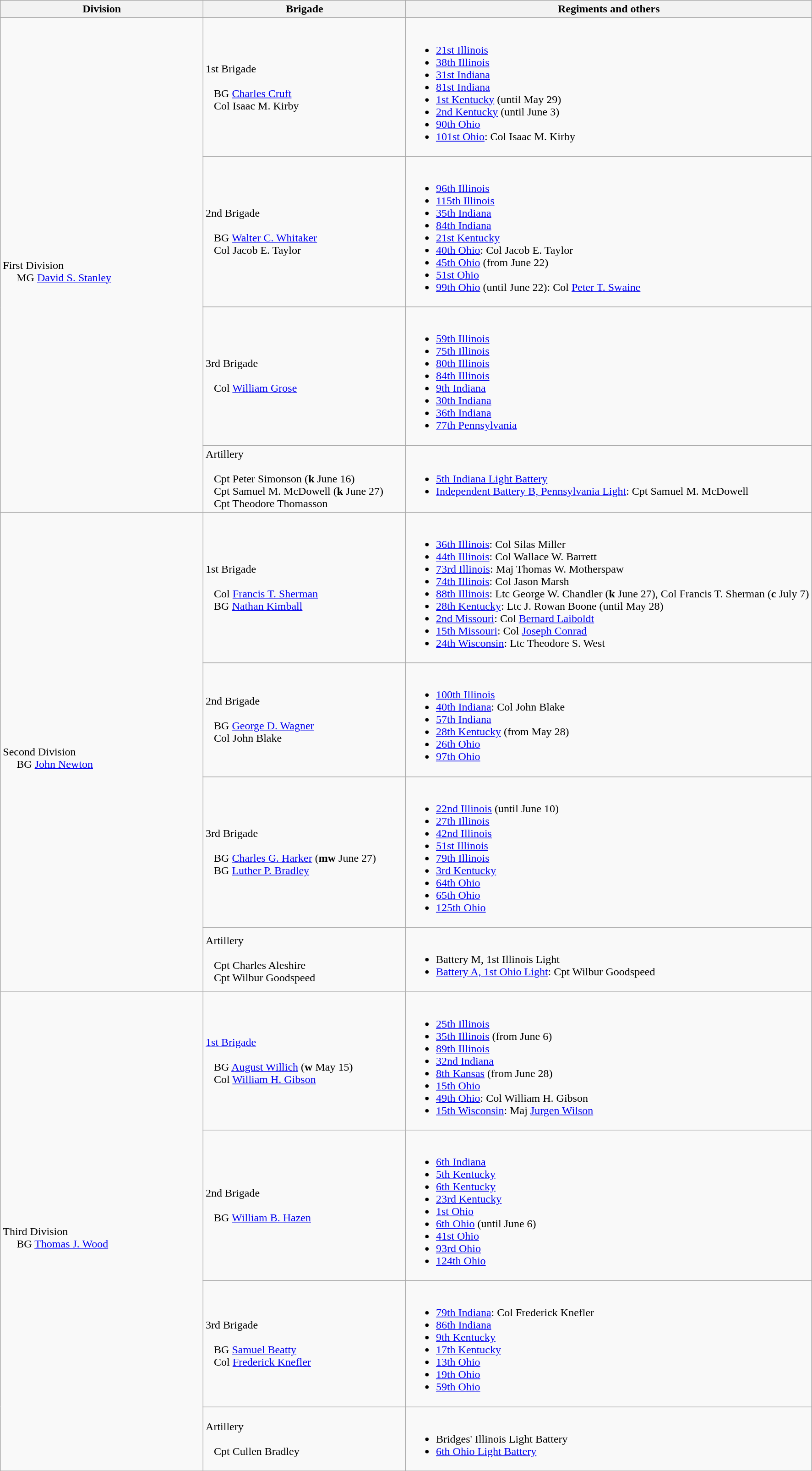<table class="wikitable">
<tr>
<th width=25%>Division</th>
<th width=25%>Brigade</th>
<th>Regiments and others</th>
</tr>
<tr>
<td rowspan=4><br>First Division
<br>    
MG <a href='#'>David S. Stanley</a><br></td>
<td>1st Brigade<br><br>  
BG <a href='#'>Charles Cruft</a><br>  
Col Isaac M. Kirby</td>
<td><br><ul><li><a href='#'>21st Illinois</a></li><li><a href='#'>38th Illinois</a></li><li><a href='#'>31st Indiana</a></li><li><a href='#'>81st Indiana</a></li><li><a href='#'>1st Kentucky</a> (until May 29)</li><li><a href='#'>2nd Kentucky</a> (until June 3)</li><li><a href='#'>90th Ohio</a></li><li><a href='#'>101st Ohio</a>: Col Isaac M. Kirby</li></ul></td>
</tr>
<tr>
<td>2nd Brigade<br><br>  
BG <a href='#'>Walter C. Whitaker</a><br>  
Col Jacob E. Taylor</td>
<td><br><ul><li><a href='#'>96th Illinois</a></li><li><a href='#'>115th Illinois</a></li><li><a href='#'>35th Indiana</a></li><li><a href='#'>84th Indiana</a></li><li><a href='#'>21st Kentucky</a></li><li><a href='#'>40th Ohio</a>: Col Jacob E. Taylor</li><li><a href='#'>45th Ohio</a> (from June 22)</li><li><a href='#'>51st Ohio</a></li><li><a href='#'>99th Ohio</a> (until June 22): Col <a href='#'>Peter T. Swaine</a></li></ul></td>
</tr>
<tr>
<td>3rd Brigade<br><br>  
Col <a href='#'>William Grose</a></td>
<td><br><ul><li><a href='#'>59th Illinois</a></li><li><a href='#'>75th Illinois</a></li><li><a href='#'>80th Illinois</a></li><li><a href='#'>84th Illinois</a></li><li><a href='#'>9th Indiana</a></li><li><a href='#'>30th Indiana</a></li><li><a href='#'>36th Indiana</a></li><li><a href='#'>77th Pennsylvania</a></li></ul></td>
</tr>
<tr>
<td>Artillery<br><br>  
Cpt Peter Simonson (<strong>k</strong> June 16)<br>  
Cpt Samuel M. McDowell (<strong>k</strong> June 27)<br>  
Cpt Theodore Thomasson</td>
<td><br><ul><li><a href='#'>5th Indiana Light Battery</a></li><li><a href='#'>Independent Battery B, Pennsylvania Light</a>: Cpt Samuel M. McDowell</li></ul></td>
</tr>
<tr>
<td rowspan=4><br>Second Division
<br>    
BG <a href='#'>John Newton</a><br></td>
<td>1st Brigade<br><br>  
Col <a href='#'>Francis T. Sherman</a><br>  
BG <a href='#'>Nathan Kimball</a></td>
<td><br><ul><li><a href='#'>36th Illinois</a>: Col Silas Miller</li><li><a href='#'>44th Illinois</a>: Col Wallace W. Barrett</li><li><a href='#'>73rd Illinois</a>: Maj Thomas W. Motherspaw</li><li><a href='#'>74th Illinois</a>: Col Jason Marsh</li><li><a href='#'>88th Illinois</a>: Ltc George W. Chandler (<strong>k</strong> June 27), Col Francis T. Sherman (<strong>c</strong> July 7)</li><li><a href='#'>28th Kentucky</a>: Ltc J. Rowan Boone (until May 28)</li><li><a href='#'>2nd Missouri</a>: Col <a href='#'>Bernard Laiboldt</a></li><li><a href='#'>15th Missouri</a>: Col <a href='#'>Joseph Conrad</a></li><li><a href='#'>24th Wisconsin</a>: Ltc Theodore S. West</li></ul></td>
</tr>
<tr>
<td>2nd Brigade<br><br>  
BG <a href='#'>George D. Wagner</a><br>  
Col John Blake</td>
<td><br><ul><li><a href='#'>100th Illinois</a></li><li><a href='#'>40th Indiana</a>: Col John Blake</li><li><a href='#'>57th Indiana</a></li><li><a href='#'>28th Kentucky</a> (from May 28)</li><li><a href='#'>26th Ohio</a></li><li><a href='#'>97th Ohio</a></li></ul></td>
</tr>
<tr>
<td>3rd Brigade<br><br>  
BG <a href='#'>Charles G. Harker</a> (<strong>mw</strong> June 27)<br>  
BG <a href='#'>Luther P. Bradley</a></td>
<td><br><ul><li><a href='#'>22nd Illinois</a> (until June 10)</li><li><a href='#'>27th Illinois</a></li><li><a href='#'>42nd Illinois</a></li><li><a href='#'>51st Illinois</a></li><li><a href='#'>79th Illinois</a></li><li><a href='#'>3rd Kentucky</a></li><li><a href='#'>64th Ohio</a></li><li><a href='#'>65th Ohio</a></li><li><a href='#'>125th Ohio</a></li></ul></td>
</tr>
<tr>
<td>Artillery<br><br>  
Cpt Charles Aleshire<br>  
Cpt Wilbur Goodspeed</td>
<td><br><ul><li>Battery M, 1st Illinois Light</li><li><a href='#'>Battery A, 1st Ohio Light</a>: Cpt Wilbur Goodspeed</li></ul></td>
</tr>
<tr>
<td rowspan=4><br>Third Division
<br>    
BG <a href='#'>Thomas J. Wood</a><br></td>
<td><a href='#'>1st Brigade</a><br><br>  
BG <a href='#'>August Willich</a> (<strong>w</strong> May 15) <br>  
Col <a href='#'>William H. Gibson</a></td>
<td><br><ul><li><a href='#'>25th Illinois</a></li><li><a href='#'>35th Illinois</a> (from June 6)</li><li><a href='#'>89th Illinois</a></li><li><a href='#'>32nd Indiana</a></li><li><a href='#'>8th Kansas</a> (from June 28)</li><li><a href='#'>15th Ohio</a></li><li><a href='#'>49th Ohio</a>: Col William H. Gibson</li><li><a href='#'>15th Wisconsin</a>: Maj <a href='#'>Jurgen Wilson</a></li></ul></td>
</tr>
<tr>
<td>2nd Brigade<br><br>  
BG <a href='#'>William B. Hazen</a></td>
<td><br><ul><li><a href='#'>6th Indiana</a></li><li><a href='#'>5th Kentucky</a></li><li><a href='#'>6th Kentucky</a></li><li><a href='#'>23rd Kentucky</a></li><li><a href='#'>1st Ohio</a></li><li><a href='#'>6th Ohio</a> (until June 6)</li><li><a href='#'>41st Ohio</a></li><li><a href='#'>93rd Ohio</a></li><li><a href='#'>124th Ohio</a></li></ul></td>
</tr>
<tr>
<td>3rd Brigade<br><br>  
BG <a href='#'>Samuel Beatty</a><br>  
Col <a href='#'>Frederick Knefler</a></td>
<td><br><ul><li><a href='#'>79th Indiana</a>: Col Frederick Knefler</li><li><a href='#'>86th Indiana</a></li><li><a href='#'>9th Kentucky</a></li><li><a href='#'>17th Kentucky</a></li><li><a href='#'>13th Ohio</a></li><li><a href='#'>19th Ohio</a></li><li><a href='#'>59th Ohio</a></li></ul></td>
</tr>
<tr>
<td>Artillery<br><br>  
Cpt Cullen Bradley</td>
<td><br><ul><li>Bridges' Illinois Light Battery</li><li><a href='#'>6th Ohio Light Battery</a></li></ul></td>
</tr>
<tr>
</tr>
</table>
